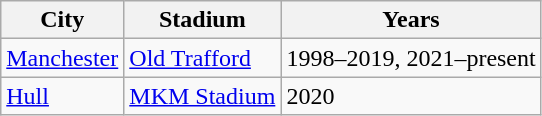<table class="wikitable" style="text-align: left;">
<tr>
<th>City</th>
<th>Stadium</th>
<th>Years</th>
</tr>
<tr>
<td align=left> <a href='#'>Manchester</a></td>
<td><a href='#'>Old Trafford</a></td>
<td>1998–2019, 2021–present</td>
</tr>
<tr>
<td align=left> <a href='#'>Hull</a></td>
<td><a href='#'>MKM Stadium</a></td>
<td>2020</td>
</tr>
</table>
